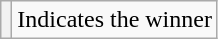<table class="wikitable">
<tr>
<th scope="row" style="text-align:center;" style="background:#FAEB86; height:20px; width:20px"></th>
<td>Indicates the winner</td>
</tr>
</table>
